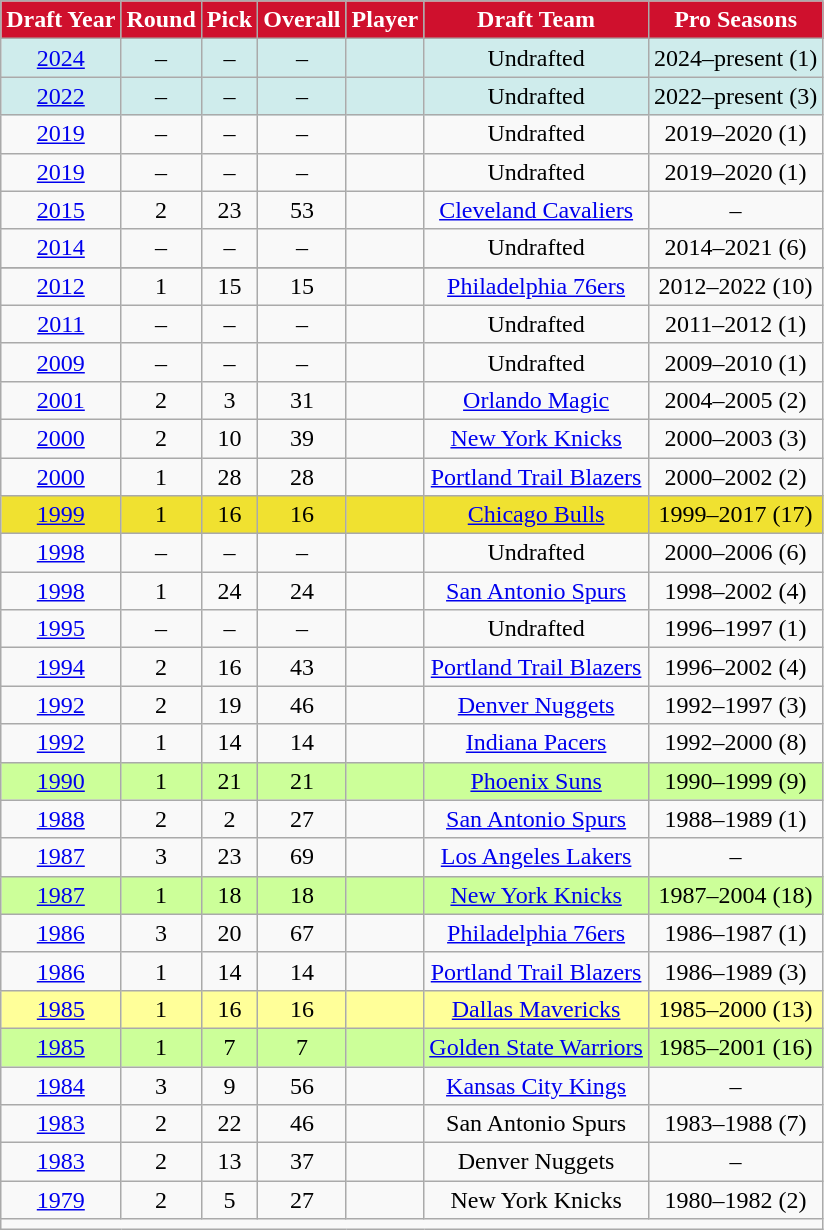<table class="wikitable sortable" style="text-align:center">
<tr>
<th style="background:#CF102D; color: #ffffff">Draft Year</th>
<th style="background:#CF102D; color: #ffffff">Round</th>
<th style="background:#CF102D; color: #ffffff">Pick</th>
<th style="background:#CF102D; color: #ffffff">Overall</th>
<th style="background:#CF102D; color: #ffffff">Player</th>
<th style="background:#CF102D; color: #ffffff">Draft Team</th>
<th style="background:#CF102D; color: #ffffff">Pro Seasons</th>
</tr>
<tr style="background:#CFECEC">
<td><a href='#'>2024</a></td>
<td>–</td>
<td>–</td>
<td>–</td>
<td></td>
<td>Undrafted</td>
<td>2024–present (1)</td>
</tr>
<tr style="background:#CFECEC">
<td><a href='#'>2022</a></td>
<td>–</td>
<td>–</td>
<td>–</td>
<td></td>
<td>Undrafted</td>
<td>2022–present (3)</td>
</tr>
<tr>
<td><a href='#'>2019</a></td>
<td>–</td>
<td>–</td>
<td>–</td>
<td></td>
<td>Undrafted</td>
<td>2019–2020 (1)</td>
</tr>
<tr>
<td><a href='#'>2019</a></td>
<td>–</td>
<td>–</td>
<td>–</td>
<td></td>
<td>Undrafted</td>
<td>2019–2020 (1)</td>
</tr>
<tr>
<td><a href='#'>2015</a></td>
<td>2</td>
<td>23</td>
<td>53</td>
<td></td>
<td><a href='#'>Cleveland Cavaliers</a></td>
<td>–</td>
</tr>
<tr>
<td><a href='#'>2014</a></td>
<td>–</td>
<td>–</td>
<td>–</td>
<td></td>
<td>Undrafted</td>
<td>2014–2021 (6)</td>
</tr>
<tr>
</tr>
<tr>
<td><a href='#'>2012</a></td>
<td>1</td>
<td>15</td>
<td>15</td>
<td></td>
<td><a href='#'>Philadelphia 76ers</a></td>
<td>2012–2022 (10)</td>
</tr>
<tr>
<td><a href='#'>2011</a></td>
<td>–</td>
<td>–</td>
<td>–</td>
<td></td>
<td>Undrafted</td>
<td>2011–2012 (1)</td>
</tr>
<tr>
<td><a href='#'>2009</a></td>
<td>–</td>
<td>–</td>
<td>–</td>
<td></td>
<td>Undrafted</td>
<td>2009–2010 (1)</td>
</tr>
<tr>
<td><a href='#'>2001</a></td>
<td>2</td>
<td>3</td>
<td>31</td>
<td></td>
<td><a href='#'>Orlando Magic</a></td>
<td>2004–2005 (2)</td>
</tr>
<tr>
<td><a href='#'>2000</a></td>
<td>2</td>
<td>10</td>
<td>39</td>
<td></td>
<td><a href='#'>New York Knicks</a></td>
<td>2000–2003 (3)</td>
</tr>
<tr>
<td><a href='#'>2000</a></td>
<td>1</td>
<td>28</td>
<td>28</td>
<td></td>
<td><a href='#'>Portland Trail Blazers</a></td>
<td>2000–2002 (2)</td>
</tr>
<tr style="background:#F0E130">
<td><a href='#'>1999</a></td>
<td>1</td>
<td>16</td>
<td>16</td>
<td></td>
<td><a href='#'>Chicago Bulls</a></td>
<td>1999–2017 (17)</td>
</tr>
<tr>
<td><a href='#'>1998</a></td>
<td>–</td>
<td>–</td>
<td>–</td>
<td></td>
<td>Undrafted</td>
<td>2000–2006 (6)</td>
</tr>
<tr>
<td><a href='#'>1998</a></td>
<td>1</td>
<td>24</td>
<td>24</td>
<td></td>
<td><a href='#'>San Antonio Spurs</a></td>
<td>1998–2002 (4)</td>
</tr>
<tr>
<td><a href='#'>1995</a></td>
<td>–</td>
<td>–</td>
<td>–</td>
<td></td>
<td>Undrafted</td>
<td>1996–1997 (1)</td>
</tr>
<tr>
<td><a href='#'>1994</a></td>
<td>2</td>
<td>16</td>
<td>43</td>
<td></td>
<td><a href='#'>Portland Trail Blazers</a></td>
<td>1996–2002 (4)</td>
</tr>
<tr>
<td><a href='#'>1992</a></td>
<td>2</td>
<td>19</td>
<td>46</td>
<td></td>
<td><a href='#'>Denver Nuggets</a></td>
<td>1992–1997 (3)</td>
</tr>
<tr>
<td><a href='#'>1992</a></td>
<td>1</td>
<td>14</td>
<td>14</td>
<td></td>
<td><a href='#'>Indiana Pacers</a></td>
<td>1992–2000 (8)</td>
</tr>
<tr style="background:#CCFF99">
<td><a href='#'>1990</a></td>
<td>1</td>
<td>21</td>
<td>21</td>
<td></td>
<td><a href='#'>Phoenix Suns</a></td>
<td>1990–1999 (9)</td>
</tr>
<tr>
<td><a href='#'>1988</a></td>
<td>2</td>
<td>2</td>
<td>27</td>
<td></td>
<td><a href='#'>San Antonio Spurs</a></td>
<td>1988–1989 (1)</td>
</tr>
<tr (0)>
<td><a href='#'>1987</a></td>
<td>3</td>
<td>23</td>
<td>69</td>
<td></td>
<td><a href='#'>Los Angeles Lakers</a></td>
<td>–</td>
</tr>
<tr style="background:#CCFF99">
<td><a href='#'>1987</a></td>
<td>1</td>
<td>18</td>
<td>18</td>
<td></td>
<td><a href='#'>New York Knicks</a></td>
<td>1987–2004 (18)</td>
</tr>
<tr>
<td><a href='#'>1986</a></td>
<td>3</td>
<td>20</td>
<td>67</td>
<td></td>
<td><a href='#'>Philadelphia 76ers</a></td>
<td>1986–1987 (1)</td>
</tr>
<tr>
<td><a href='#'>1986</a></td>
<td>1</td>
<td>14</td>
<td>14</td>
<td></td>
<td><a href='#'>Portland Trail Blazers</a></td>
<td>1986–1989 (3)</td>
</tr>
<tr style="background:#FFFF99">
<td><a href='#'>1985</a></td>
<td>1</td>
<td>16</td>
<td>16</td>
<td></td>
<td><a href='#'>Dallas Mavericks</a></td>
<td>1985–2000 (13)</td>
</tr>
<tr style="background:#CCFF99">
<td><a href='#'>1985</a></td>
<td>1</td>
<td>7</td>
<td>7</td>
<td></td>
<td><a href='#'>Golden State Warriors</a></td>
<td>1985–2001 (16)</td>
</tr>
<tr>
<td><a href='#'>1984</a></td>
<td>3</td>
<td>9</td>
<td>56</td>
<td></td>
<td><a href='#'>Kansas City Kings</a></td>
<td>–</td>
</tr>
<tr>
<td><a href='#'>1983</a></td>
<td>2</td>
<td>22</td>
<td>46</td>
<td></td>
<td>San Antonio Spurs</td>
<td>1983–1988 (7)</td>
</tr>
<tr>
<td><a href='#'>1983</a></td>
<td>2</td>
<td>13</td>
<td>37</td>
<td></td>
<td>Denver Nuggets</td>
<td>–</td>
</tr>
<tr>
<td><a href='#'>1979</a></td>
<td>2</td>
<td>5</td>
<td>27</td>
<td></td>
<td>New York Knicks</td>
<td>1980–1982 (2)</td>
</tr>
<tr>
<td colspan=10 align=center>    </td>
</tr>
</table>
